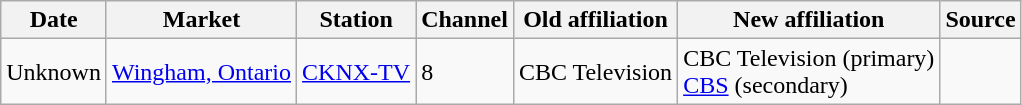<table class="wikitable">
<tr>
<th>Date</th>
<th>Market</th>
<th>Station</th>
<th>Channel</th>
<th>Old affiliation</th>
<th>New affiliation</th>
<th>Source</th>
</tr>
<tr>
<td>Unknown</td>
<td><a href='#'>Wingham, Ontario</a></td>
<td><a href='#'>CKNX-TV</a></td>
<td>8</td>
<td>CBC Television</td>
<td>CBC Television (primary) <br> <a href='#'>CBS</a> (secondary)</td>
<td></td>
</tr>
</table>
